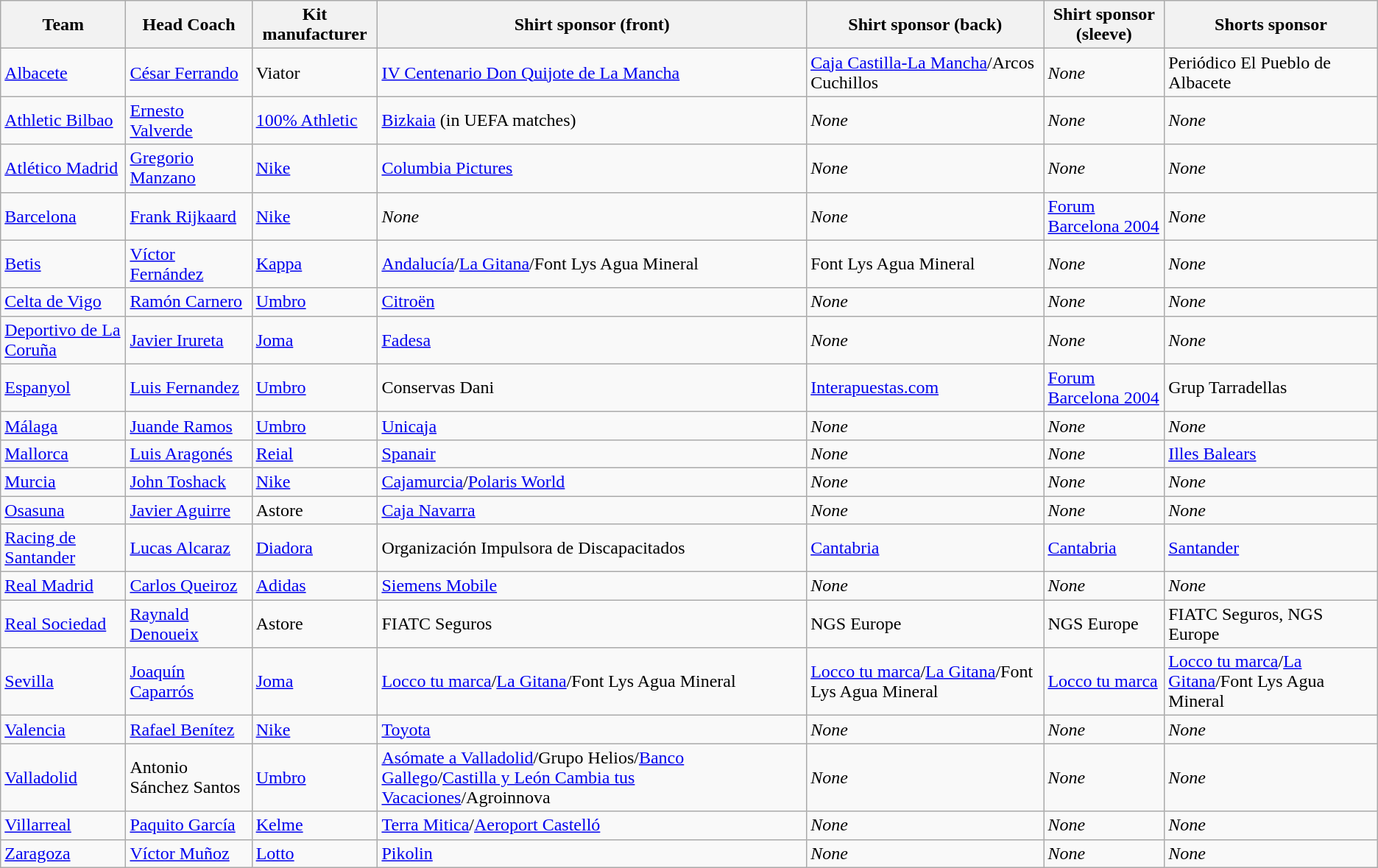<table class="wikitable sortable">
<tr>
<th>Team</th>
<th>Head Coach</th>
<th>Kit manufacturer</th>
<th>Shirt sponsor (front)</th>
<th>Shirt sponsor (back)</th>
<th>Shirt sponsor (sleeve)</th>
<th>Shorts sponsor</th>
</tr>
<tr>
<td><a href='#'>Albacete</a></td>
<td> <a href='#'>César Ferrando</a></td>
<td>Viator</td>
<td><a href='#'>IV Centenario Don Quijote de La Mancha</a></td>
<td><a href='#'>Caja Castilla-La Mancha</a>/Arcos Cuchillos</td>
<td><em>None</em></td>
<td>Periódico El Pueblo de Albacete</td>
</tr>
<tr>
<td><a href='#'>Athletic Bilbao</a></td>
<td> <a href='#'>Ernesto Valverde</a></td>
<td><a href='#'>100% Athletic</a></td>
<td><a href='#'>Bizkaia</a> (in UEFA matches)</td>
<td><em>None</em></td>
<td><em>None</em></td>
<td><em>None</em></td>
</tr>
<tr>
<td><a href='#'>Atlético Madrid</a></td>
<td> <a href='#'>Gregorio Manzano</a></td>
<td><a href='#'>Nike</a></td>
<td><a href='#'>Columbia Pictures</a></td>
<td><em>None</em></td>
<td><em>None</em></td>
<td><em>None</em></td>
</tr>
<tr>
<td><a href='#'>Barcelona</a></td>
<td> <a href='#'>Frank Rijkaard</a></td>
<td><a href='#'>Nike</a></td>
<td><em>None</em></td>
<td><em>None</em></td>
<td><a href='#'>Forum Barcelona 2004</a></td>
<td><em>None</em></td>
</tr>
<tr>
<td><a href='#'>Betis</a></td>
<td> <a href='#'>Víctor Fernández</a></td>
<td><a href='#'>Kappa</a></td>
<td><a href='#'>Andalucía</a>/<a href='#'>La Gitana</a>/Font Lys Agua Mineral</td>
<td>Font Lys Agua Mineral</td>
<td><em>None</em></td>
<td><em>None</em></td>
</tr>
<tr>
<td><a href='#'>Celta de Vigo</a></td>
<td> <a href='#'>Ramón Carnero</a></td>
<td><a href='#'>Umbro</a></td>
<td><a href='#'>Citroën</a></td>
<td><em>None</em></td>
<td><em>None</em></td>
<td><em>None</em></td>
</tr>
<tr>
<td><a href='#'>Deportivo de La Coruña</a></td>
<td> <a href='#'>Javier Irureta</a></td>
<td><a href='#'>Joma</a></td>
<td><a href='#'>Fadesa</a></td>
<td><em>None</em></td>
<td><em>None</em></td>
<td><em>None</em></td>
</tr>
<tr>
<td><a href='#'>Espanyol</a></td>
<td> <a href='#'>Luis Fernandez</a></td>
<td><a href='#'>Umbro</a></td>
<td>Conservas Dani</td>
<td><a href='#'>Interapuestas.com</a></td>
<td><a href='#'>Forum Barcelona 2004</a></td>
<td>Grup Tarradellas</td>
</tr>
<tr>
<td><a href='#'>Málaga</a></td>
<td> <a href='#'>Juande Ramos</a></td>
<td><a href='#'>Umbro</a></td>
<td><a href='#'>Unicaja</a></td>
<td><em>None</em></td>
<td><em>None</em></td>
<td><em>None</em></td>
</tr>
<tr>
<td><a href='#'>Mallorca</a></td>
<td> <a href='#'>Luis Aragonés</a></td>
<td><a href='#'>Reial</a></td>
<td><a href='#'>Spanair</a></td>
<td><em>None</em></td>
<td><em>None</em></td>
<td><a href='#'>Illes Balears</a></td>
</tr>
<tr>
<td><a href='#'>Murcia</a></td>
<td> <a href='#'>John Toshack</a></td>
<td><a href='#'>Nike</a></td>
<td><a href='#'>Cajamurcia</a>/<a href='#'>Polaris World</a></td>
<td><em>None</em></td>
<td><em>None</em></td>
<td><em>None</em></td>
</tr>
<tr>
<td><a href='#'>Osasuna</a></td>
<td> <a href='#'>Javier Aguirre</a></td>
<td>Astore</td>
<td><a href='#'>Caja Navarra</a></td>
<td><em>None</em></td>
<td><em>None</em></td>
<td><em>None</em></td>
</tr>
<tr>
<td><a href='#'>Racing de Santander</a></td>
<td> <a href='#'>Lucas Alcaraz</a></td>
<td><a href='#'>Diadora</a></td>
<td>Organización Impulsora de Discapacitados</td>
<td><a href='#'>Cantabria</a></td>
<td><a href='#'>Cantabria</a></td>
<td><a href='#'>Santander</a></td>
</tr>
<tr>
<td><a href='#'>Real Madrid</a></td>
<td> <a href='#'>Carlos Queiroz</a></td>
<td><a href='#'>Adidas</a></td>
<td><a href='#'>Siemens Mobile</a></td>
<td><em>None</em></td>
<td><em>None</em></td>
<td><em>None</em></td>
</tr>
<tr>
<td><a href='#'>Real Sociedad</a></td>
<td> <a href='#'>Raynald Denoueix</a></td>
<td>Astore</td>
<td>FIATC Seguros</td>
<td>NGS Europe</td>
<td>NGS Europe</td>
<td>FIATC Seguros, NGS Europe</td>
</tr>
<tr>
<td><a href='#'>Sevilla</a></td>
<td> <a href='#'>Joaquín Caparrós</a></td>
<td><a href='#'>Joma</a></td>
<td><a href='#'>Locco tu marca</a>/<a href='#'>La Gitana</a>/Font Lys Agua Mineral</td>
<td><a href='#'>Locco tu marca</a>/<a href='#'>La Gitana</a>/Font Lys Agua Mineral</td>
<td><a href='#'>Locco tu marca</a></td>
<td><a href='#'>Locco tu marca</a>/<a href='#'>La Gitana</a>/Font Lys Agua Mineral</td>
</tr>
<tr>
<td><a href='#'>Valencia</a></td>
<td> <a href='#'>Rafael Benítez</a></td>
<td><a href='#'>Nike</a></td>
<td><a href='#'>Toyota</a></td>
<td><em>None</em></td>
<td><em>None</em></td>
<td><em>None</em></td>
</tr>
<tr>
<td><a href='#'>Valladolid</a></td>
<td> Antonio Sánchez Santos</td>
<td><a href='#'>Umbro</a></td>
<td><a href='#'>Asómate a Valladolid</a>/Grupo Helios/<a href='#'>Banco Gallego</a>/<a href='#'>Castilla y León Cambia tus Vacaciones</a>/Agroinnova</td>
<td><em>None</em></td>
<td><em>None</em></td>
<td><em>None</em></td>
</tr>
<tr>
<td><a href='#'>Villarreal</a></td>
<td> <a href='#'>Paquito García</a></td>
<td><a href='#'>Kelme</a></td>
<td><a href='#'>Terra Mitica</a>/<a href='#'>Aeroport Castelló</a></td>
<td><em>None</em></td>
<td><em>None</em></td>
<td><em>None</em></td>
</tr>
<tr>
<td><a href='#'>Zaragoza</a></td>
<td> <a href='#'>Víctor Muñoz</a></td>
<td><a href='#'>Lotto</a></td>
<td><a href='#'>Pikolin</a></td>
<td><em>None</em></td>
<td><em>None</em></td>
<td><em>None</em></td>
</tr>
</table>
